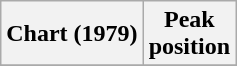<table class="wikitable sortable">
<tr>
<th align="center">Chart (1979)</th>
<th align="center">Peak<br>position</th>
</tr>
<tr>
</tr>
</table>
